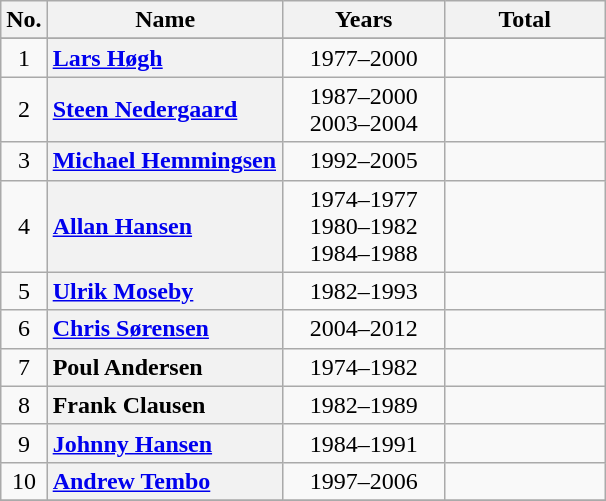<table class="wikitable plainrowheaders sortable" style="text-align: center;">
<tr>
<th scope=col>No.</th>
<th scope=col width="150px">Name</th>
<th scope=col width="100px">Years</th>
<th scope=col width="100px">Total</th>
</tr>
<tr>
</tr>
<tr>
<td>1</td>
<th scope=row style="text-align:left;"><a href='#'>Lars Høgh</a></th>
<td>1977–2000</td>
<td></td>
</tr>
<tr>
<td>2</td>
<th scope=row style="text-align:left;"><a href='#'>Steen Nedergaard</a></th>
<td>1987–2000<br>2003–2004</td>
<td></td>
</tr>
<tr>
<td>3</td>
<th scope=row style="text-align:left;"><a href='#'>Michael Hemmingsen</a></th>
<td>1992–2005</td>
<td></td>
</tr>
<tr>
<td>4</td>
<th scope=row style="text-align:left;"><a href='#'>Allan Hansen</a></th>
<td>1974–1977<br>1980–1982<br>1984–1988</td>
<td></td>
</tr>
<tr>
<td>5</td>
<th scope=row style="text-align:left;"><a href='#'>Ulrik Moseby</a></th>
<td>1982–1993</td>
<td></td>
</tr>
<tr>
<td>6</td>
<th scope=row style="text-align:left;"><a href='#'>Chris Sørensen</a></th>
<td>2004–2012</td>
<td></td>
</tr>
<tr>
<td>7</td>
<th scope=row style="text-align:left;">Poul Andersen</th>
<td>1974–1982</td>
<td></td>
</tr>
<tr>
<td>8</td>
<th scope=row style="text-align:left;">Frank Clausen</th>
<td>1982–1989</td>
<td></td>
</tr>
<tr>
<td>9</td>
<th scope=row style="text-align:left;"><a href='#'>Johnny Hansen</a></th>
<td>1984–1991</td>
<td></td>
</tr>
<tr>
<td>10</td>
<th scope=row style="text-align:left;"><a href='#'>Andrew Tembo</a></th>
<td>1997–2006</td>
<td></td>
</tr>
<tr>
</tr>
</table>
